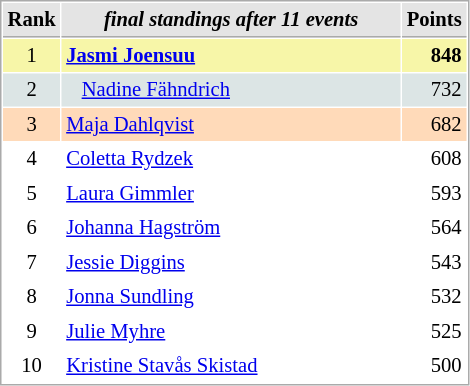<table cellspacing="1" cellpadding="3" style="border:1px solid #AAAAAA;font-size:86%">
<tr style="background-color: #E4E4E4;">
<th style="border-bottom:1px solid #AAAAAA" width=10>Rank</th>
<th style="border-bottom:1px solid #AAAAAA" width=220><em>final standings after 11 events</em></th>
<th style="border-bottom:1px solid #AAAAAA" width=20 align=right>Points</th>
</tr>
<tr style="background:#f7f6a8;">
<td align=center>1</td>
<td> <strong><a href='#'>Jasmi Joensuu</a></strong>  </td>
<td align=right><strong>848</strong></td>
</tr>
<tr style="background:#dce5e5;">
<td align=center>2</td>
<td>   <a href='#'>Nadine Fähndrich</a></td>
<td align=right>732</td>
</tr>
<tr style="background:#ffdab9;">
<td align=center>3</td>
<td> <a href='#'>Maja Dahlqvist</a></td>
<td align=right>682</td>
</tr>
<tr>
<td align=center>4</td>
<td> <a href='#'>Coletta Rydzek</a></td>
<td align=right>608</td>
</tr>
<tr>
<td align=center>5</td>
<td> <a href='#'>Laura Gimmler</a></td>
<td align=right>593</td>
</tr>
<tr>
<td align=center>6</td>
<td> <a href='#'>Johanna Hagström</a></td>
<td align=right>564</td>
</tr>
<tr>
<td align=center>7</td>
<td> <a href='#'>Jessie Diggins</a></td>
<td align=right>543</td>
</tr>
<tr>
<td align=center>8</td>
<td> <a href='#'>Jonna Sundling</a></td>
<td align=right>532</td>
</tr>
<tr>
<td align=center>9</td>
<td> <a href='#'>Julie Myhre</a></td>
<td align=right>525</td>
</tr>
<tr>
<td align=center>10</td>
<td> <a href='#'>Kristine Stavås Skistad</a></td>
<td align=right>500</td>
</tr>
</table>
